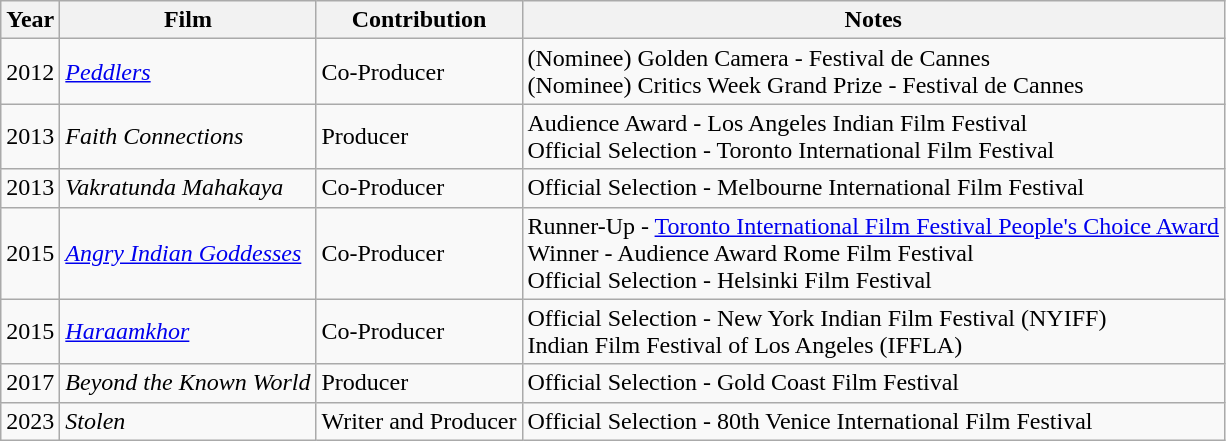<table class="wikitable sortable">
<tr>
<th>Year</th>
<th>Film</th>
<th>Contribution</th>
<th>Notes</th>
</tr>
<tr>
<td>2012</td>
<td><em><a href='#'>Peddlers</a></em></td>
<td>Co-Producer</td>
<td>(Nominee) Golden Camera - Festival de Cannes<br>(Nominee) Critics Week Grand Prize - Festival de Cannes</td>
</tr>
<tr>
<td>2013</td>
<td><em>Faith Connections</em></td>
<td>Producer</td>
<td>Audience Award - Los Angeles Indian Film Festival<br>Official Selection - Toronto International Film Festival</td>
</tr>
<tr>
<td>2013</td>
<td><em>Vakratunda Mahakaya</em></td>
<td>Co-Producer</td>
<td>Official Selection - Melbourne International Film Festival</td>
</tr>
<tr>
<td>2015</td>
<td><em><a href='#'>Angry Indian Goddesses</a></em></td>
<td>Co-Producer</td>
<td>Runner-Up - <a href='#'>Toronto International Film Festival People's Choice Award</a><br>Winner - Audience Award Rome Film Festival<br>Official Selection - Helsinki Film Festival</td>
</tr>
<tr>
<td>2015</td>
<td><em><a href='#'>Haraamkhor</a></em></td>
<td>Co-Producer</td>
<td>Official Selection - New York Indian Film Festival (NYIFF)<br>Indian Film Festival of Los Angeles (IFFLA)</td>
</tr>
<tr>
<td>2017</td>
<td><em>Beyond the Known World</em></td>
<td>Producer</td>
<td>Official Selection - Gold Coast Film Festival</td>
</tr>
<tr>
<td>2023</td>
<td><em>Stolen</em></td>
<td>Writer and Producer</td>
<td>Official Selection - 80th Venice International Film Festival</td>
</tr>
</table>
